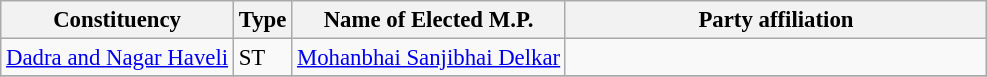<table class="wikitable" style="font-size:95%;">
<tr>
<th>Constituency</th>
<th>Type</th>
<th>Name of Elected M.P.</th>
<th colspan="2" style="width:18em">Party affiliation</th>
</tr>
<tr>
<td><a href='#'>Dadra and Nagar Haveli</a></td>
<td>ST</td>
<td><a href='#'>Mohanbhai Sanjibhai Delkar</a></td>
<td></td>
</tr>
<tr>
</tr>
</table>
